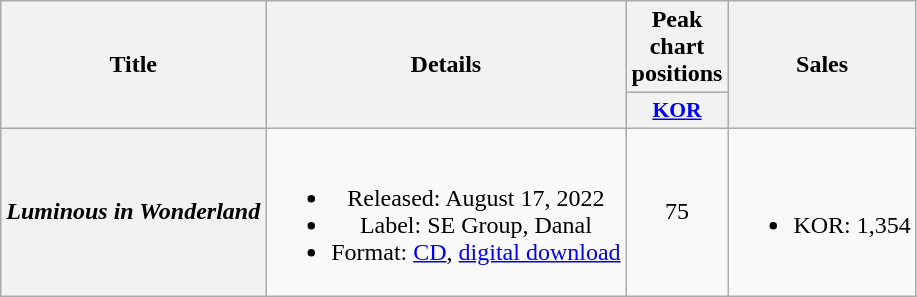<table class="wikitable plainrowheaders" style="text-align:center">
<tr>
<th scope="col" rowspan="2">Title</th>
<th scope="col" rowspan="2">Details</th>
<th scope="col">Peak chart positions</th>
<th scope="col" rowspan="2">Sales</th>
</tr>
<tr>
<th scope="col" style="width:3em;font-size:90%;"><a href='#'>KOR</a><br></th>
</tr>
<tr>
<th scope="row"><em>Luminous in Wonderland</em></th>
<td><br><ul><li>Released: August 17, 2022</li><li>Label: SE Group, Danal</li><li>Format: <a href='#'>CD</a>, <a href='#'>digital download</a></li></ul></td>
<td>75</td>
<td><br><ul><li>KOR: 1,354</li></ul></td>
</tr>
</table>
